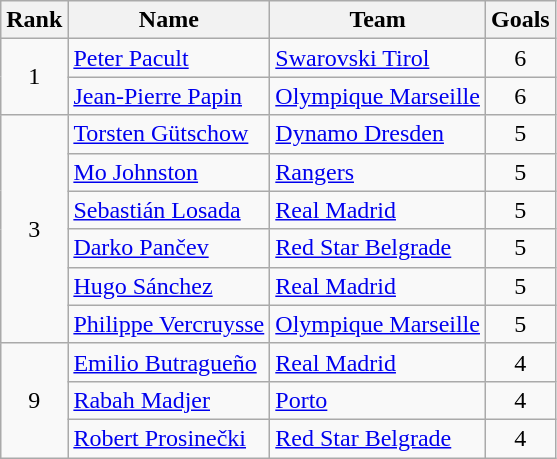<table class="wikitable" style="text-align:center">
<tr>
<th>Rank</th>
<th>Name</th>
<th>Team</th>
<th>Goals</th>
</tr>
<tr>
<td rowspan="2">1</td>
<td align="left"> <a href='#'>Peter Pacult</a></td>
<td align="left"> <a href='#'>Swarovski Tirol</a></td>
<td>6</td>
</tr>
<tr>
<td align="left"> <a href='#'>Jean-Pierre Papin</a></td>
<td align="left"> <a href='#'>Olympique Marseille</a></td>
<td>6</td>
</tr>
<tr>
<td rowspan="6">3</td>
<td align="left"> <a href='#'>Torsten Gütschow</a></td>
<td align="left"> <a href='#'>Dynamo Dresden</a></td>
<td>5</td>
</tr>
<tr>
<td align="left"> <a href='#'>Mo Johnston</a></td>
<td align="left"> <a href='#'>Rangers</a></td>
<td>5</td>
</tr>
<tr>
<td align="left"> <a href='#'>Sebastián Losada</a></td>
<td align="left"> <a href='#'>Real Madrid</a></td>
<td>5</td>
</tr>
<tr>
<td align="left"> <a href='#'>Darko Pančev</a></td>
<td align="left"> <a href='#'>Red Star Belgrade</a></td>
<td>5</td>
</tr>
<tr>
<td align="left"> <a href='#'>Hugo Sánchez</a></td>
<td align="left"> <a href='#'>Real Madrid</a></td>
<td>5</td>
</tr>
<tr>
<td align="left"> <a href='#'>Philippe Vercruysse</a></td>
<td align="left"> <a href='#'>Olympique Marseille</a></td>
<td>5</td>
</tr>
<tr>
<td rowspan="3">9</td>
<td align="left"> <a href='#'>Emilio Butragueño</a></td>
<td align="left"> <a href='#'>Real Madrid</a></td>
<td>4</td>
</tr>
<tr>
<td align="left"> <a href='#'>Rabah Madjer</a></td>
<td align="left"> <a href='#'>Porto</a></td>
<td>4</td>
</tr>
<tr>
<td align="left"> <a href='#'>Robert Prosinečki</a></td>
<td align="left"> <a href='#'>Red Star Belgrade</a></td>
<td>4</td>
</tr>
</table>
